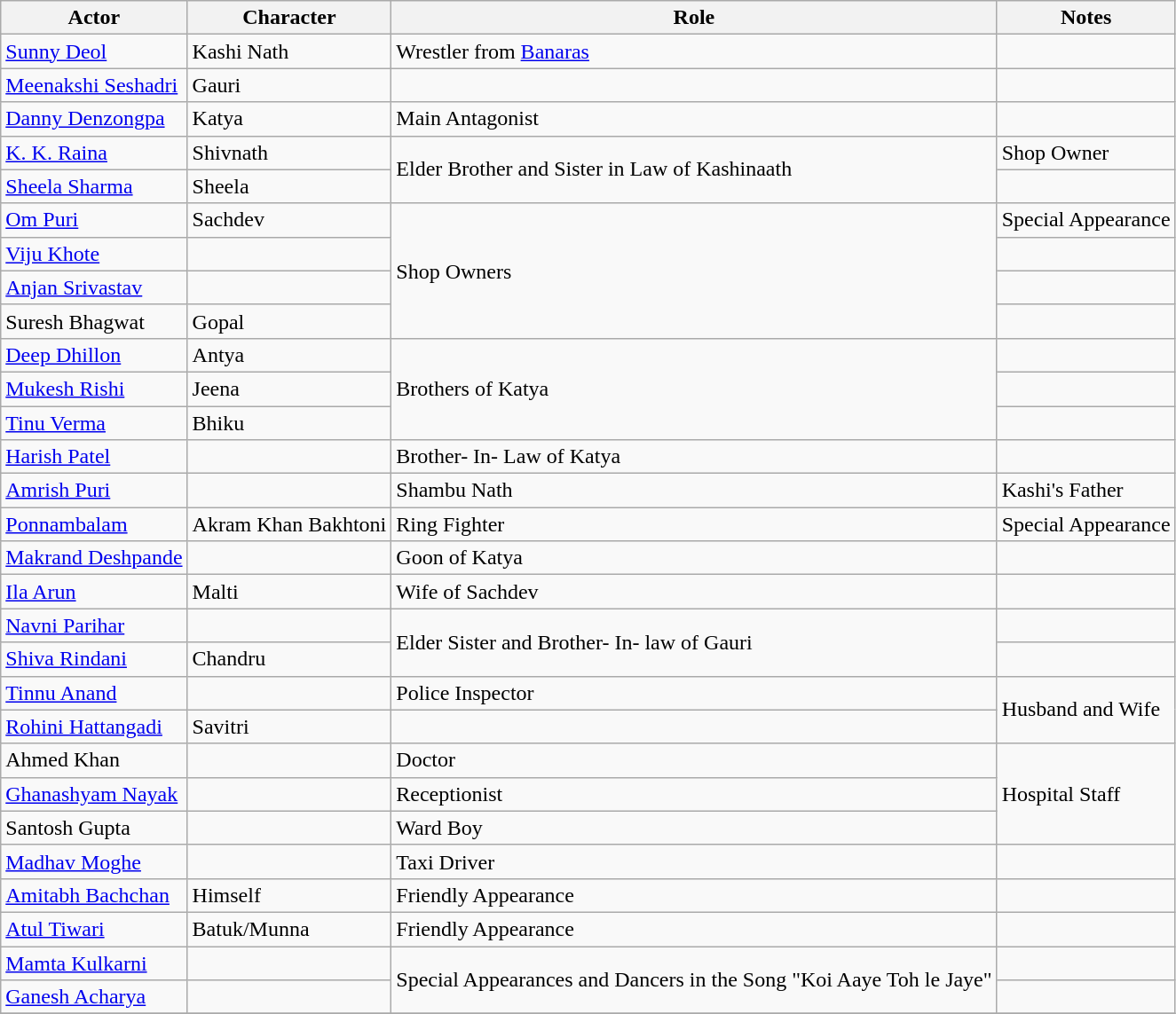<table class="wikitable">
<tr>
<th>Actor</th>
<th>Character</th>
<th>Role</th>
<th>Notes</th>
</tr>
<tr>
<td><a href='#'>Sunny Deol</a></td>
<td>Kashi Nath</td>
<td>Wrestler from <a href='#'>Banaras</a></td>
<td></td>
</tr>
<tr>
<td><a href='#'>Meenakshi Seshadri</a></td>
<td>Gauri</td>
<td></td>
<td></td>
</tr>
<tr>
<td><a href='#'>Danny Denzongpa</a></td>
<td>Katya</td>
<td>Main Antagonist</td>
<td></td>
</tr>
<tr>
<td><a href='#'>K. K. Raina</a></td>
<td>Shivnath</td>
<td Rowspan="2">Elder Brother and Sister in Law of Kashinaath</td>
<td>Shop Owner</td>
</tr>
<tr>
<td><a href='#'>Sheela Sharma</a></td>
<td>Sheela</td>
<td></td>
</tr>
<tr>
<td><a href='#'>Om Puri</a></td>
<td>Sachdev</td>
<td Rowspan="4">Shop Owners</td>
<td>Special Appearance</td>
</tr>
<tr>
<td><a href='#'>Viju Khote</a></td>
<td></td>
<td></td>
</tr>
<tr>
<td><a href='#'>Anjan Srivastav</a></td>
<td></td>
<td></td>
</tr>
<tr>
<td>Suresh Bhagwat</td>
<td>Gopal</td>
<td></td>
</tr>
<tr>
<td><a href='#'>Deep Dhillon</a></td>
<td>Antya</td>
<td Rowspan="3">Brothers of Katya</td>
<td></td>
</tr>
<tr>
<td><a href='#'>Mukesh Rishi</a></td>
<td>Jeena</td>
<td></td>
</tr>
<tr>
<td><a href='#'>Tinu Verma</a></td>
<td>Bhiku</td>
<td></td>
</tr>
<tr>
<td><a href='#'>Harish Patel</a></td>
<td></td>
<td>Brother- In- Law of Katya</td>
<td></td>
</tr>
<tr>
<td><a href='#'>Amrish Puri</a></td>
<td></td>
<td>Shambu Nath</td>
<td>Kashi's Father</td>
</tr>
<tr>
<td><a href='#'>Ponnambalam</a></td>
<td>Akram Khan Bakhtoni</td>
<td>Ring Fighter</td>
<td>Special Appearance</td>
</tr>
<tr>
<td><a href='#'>Makrand Deshpande</a></td>
<td></td>
<td>Goon of Katya</td>
<td></td>
</tr>
<tr>
<td><a href='#'>Ila Arun</a></td>
<td>Malti</td>
<td>Wife of Sachdev</td>
<td></td>
</tr>
<tr>
<td><a href='#'>Navni Parihar</a></td>
<td></td>
<td Rowspan="2">Elder Sister and Brother- In- law of Gauri</td>
<td></td>
</tr>
<tr>
<td><a href='#'>Shiva Rindani</a></td>
<td>Chandru</td>
<td></td>
</tr>
<tr>
<td><a href='#'>Tinnu Anand</a></td>
<td></td>
<td>Police Inspector</td>
<td Rowspan="2">Husband and Wife</td>
</tr>
<tr>
<td><a href='#'>Rohini Hattangadi</a></td>
<td>Savitri</td>
</tr>
<tr>
<td>Ahmed Khan</td>
<td></td>
<td>Doctor</td>
<td Rowspan="3">Hospital Staff</td>
</tr>
<tr>
<td><a href='#'>Ghanashyam Nayak</a></td>
<td></td>
<td>Receptionist</td>
</tr>
<tr>
<td>Santosh Gupta</td>
<td></td>
<td>Ward Boy</td>
</tr>
<tr>
<td><a href='#'>Madhav Moghe</a></td>
<td></td>
<td>Taxi Driver</td>
</tr>
<tr>
<td><a href='#'>Amitabh Bachchan</a></td>
<td>Himself</td>
<td>Friendly Appearance</td>
<td></td>
</tr>
<tr>
<td><a href='#'>Atul Tiwari</a></td>
<td>Batuk/Munna</td>
<td>Friendly Appearance</td>
<td></td>
</tr>
<tr>
<td><a href='#'>Mamta Kulkarni</a></td>
<td></td>
<td Rowspan="2">Special Appearances and Dancers in the Song "Koi Aaye Toh le Jaye"</td>
<td></td>
</tr>
<tr>
<td><a href='#'>Ganesh Acharya</a></td>
<td></td>
<td></td>
</tr>
<tr>
</tr>
</table>
